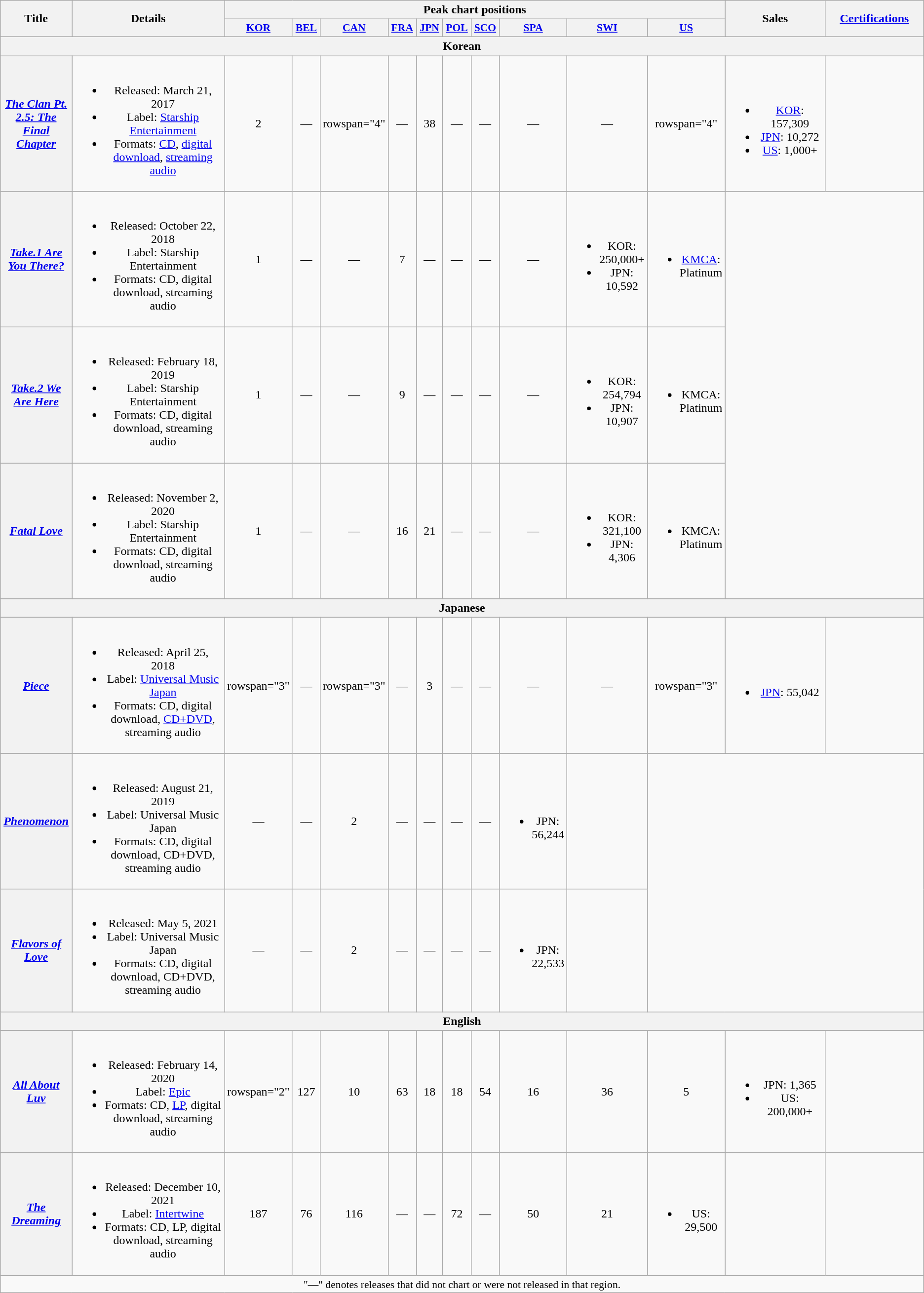<table class="wikitable plainrowheaders" style="text-align:center;">
<tr>
<th scope="col" rowspan="2" style="width:6em;">Title</th>
<th scope="col" rowspan="2" style="width:38em;">Details</th>
<th scope="col" colspan="10">Peak chart positions</th>
<th scope="col" rowspan="2" style="width:18em;">Sales</th>
<th scope="col" rowspan="2" style="width:20em;"><a href='#'>Certifications</a><br></th>
</tr>
<tr>
<th scope="col" style="width:3em;font-size:90%"><a href='#'>KOR</a><br></th>
<th scope="col" style="width:3em;font-size:90%"><a href='#'>BEL</a><br></th>
<th scope="col" style="width:3em;font-size:90%;"><a href='#'>CAN</a><br></th>
<th scope="col" style="width:3em;font-size:90%;"><a href='#'>FRA</a><br></th>
<th scope="col" style="width:3em;font-size:90%;"><a href='#'>JPN</a><br></th>
<th scope="col" style="width:3em;font-size:90%;"><a href='#'>POL</a><br></th>
<th scope="col" style="width:3em;font-size:90%"><a href='#'>SCO</a><br></th>
<th scope="col" style="width:3em;font-size:90%;"><a href='#'>SPA</a><br></th>
<th scope="col" style="width:3em;font-size:90%;"><a href='#'>SWI</a><br></th>
<th scope="col" style="width:3em;font-size:90%;"><a href='#'>US</a><br></th>
</tr>
<tr>
<th colspan="14">Korean</th>
</tr>
<tr>
<th scope="row"><em><a href='#'>The Clan Pt. 2.5: The Final Chapter</a></em></th>
<td><br><ul><li>Released: March 21, 2017</li><li>Label: <a href='#'>Starship Entertainment</a></li><li>Formats: <a href='#'>CD</a>, <a href='#'>digital download</a>, <a href='#'>streaming audio</a></li></ul></td>
<td>2</td>
<td>—</td>
<td>rowspan="4" </td>
<td>—</td>
<td>38</td>
<td>—</td>
<td>—</td>
<td>—</td>
<td>—</td>
<td>rowspan="4" </td>
<td><br><ul><li><a href='#'>KOR</a>: 157,309</li><li><a href='#'>JPN</a>: 10,272</li><li><a href='#'>US</a>: 1,000+</li></ul></td>
<td></td>
</tr>
<tr>
<th scope="row"><em><a href='#'>Take.1 Are You There?</a></em></th>
<td><br><ul><li>Released: October 22, 2018</li><li>Label: Starship Entertainment</li><li>Formats: CD, digital download, streaming audio</li></ul></td>
<td>1</td>
<td>—</td>
<td>—</td>
<td>7</td>
<td>—</td>
<td>—</td>
<td>—</td>
<td>—</td>
<td><br><ul><li>KOR: 250,000+</li><li>JPN: 10,592</li></ul></td>
<td><br><ul><li><a href='#'>KMCA</a>: Platinum</li></ul></td>
</tr>
<tr>
<th scope="row"><em><a href='#'>Take.2 We Are Here</a></em></th>
<td><br><ul><li>Released: February 18, 2019</li><li>Label: Starship Entertainment</li><li>Formats: CD, digital download, streaming audio</li></ul></td>
<td>1</td>
<td>—</td>
<td>—</td>
<td>9</td>
<td>—</td>
<td>—</td>
<td>—</td>
<td>—</td>
<td><br><ul><li>KOR: 254,794</li><li>JPN: 10,907</li></ul></td>
<td><br><ul><li>KMCA: Platinum</li></ul></td>
</tr>
<tr>
<th scope="row"><em><a href='#'>Fatal Love</a></em></th>
<td><br><ul><li>Released: November 2, 2020</li><li>Label: Starship Entertainment</li><li>Formats: CD, digital download, streaming audio</li></ul></td>
<td>1</td>
<td>—</td>
<td>—</td>
<td>16</td>
<td>21</td>
<td>—</td>
<td>—</td>
<td>—</td>
<td><br><ul><li>KOR: 321,100</li><li>JPN: 4,306</li></ul></td>
<td><br><ul><li>KMCA: Platinum</li></ul></td>
</tr>
<tr>
<th colspan="14">Japanese</th>
</tr>
<tr>
<th scope="row"><em><a href='#'>Piece</a></em></th>
<td><br><ul><li>Released: April 25, 2018</li><li>Label: <a href='#'>Universal Music Japan</a></li><li>Formats: CD, digital download, <a href='#'>CD+DVD</a>, streaming audio</li></ul></td>
<td>rowspan="3" </td>
<td>—</td>
<td>rowspan="3" </td>
<td>—</td>
<td>3</td>
<td>—</td>
<td>—</td>
<td>—</td>
<td>—</td>
<td>rowspan="3" </td>
<td><br><ul><li><a href='#'>JPN</a>: 55,042</li></ul></td>
<td></td>
</tr>
<tr>
<th scope="row"><em><a href='#'>Phenomenon</a></em></th>
<td><br><ul><li>Released: August 21, 2019</li><li>Label: Universal Music Japan</li><li>Formats: CD, digital download, CD+DVD, streaming audio</li></ul></td>
<td>—</td>
<td>—</td>
<td>2</td>
<td>—</td>
<td>—</td>
<td>—</td>
<td>—</td>
<td><br><ul><li>JPN: 56,244</li></ul></td>
<td></td>
</tr>
<tr>
<th scope="row"><em><a href='#'>Flavors of Love</a></em></th>
<td><br><ul><li>Released: May 5, 2021</li><li>Label: Universal Music Japan</li><li>Formats: CD, digital download, CD+DVD, streaming audio</li></ul></td>
<td>—</td>
<td>—</td>
<td>2</td>
<td>—</td>
<td>—</td>
<td>—</td>
<td>—</td>
<td><br><ul><li>JPN: 22,533</li></ul></td>
<td></td>
</tr>
<tr>
<th colspan="14">English</th>
</tr>
<tr>
<th scope="row"><em><a href='#'>All About Luv</a></em></th>
<td><br><ul><li>Released: February 14, 2020</li><li>Label: <a href='#'>Epic</a></li><li>Formats: CD, <a href='#'>LP</a>, digital download, streaming audio</li></ul></td>
<td>rowspan="2" </td>
<td>127</td>
<td>10</td>
<td>63</td>
<td>18</td>
<td>18</td>
<td>54</td>
<td>16</td>
<td>36</td>
<td>5</td>
<td><br><ul><li>JPN: 1,365</li><li>US: 200,000+</li></ul></td>
<td></td>
</tr>
<tr>
<th scope="row"><em><a href='#'>The Dreaming</a></em></th>
<td><br><ul><li>Released: December 10, 2021</li><li>Label: <a href='#'>Intertwine</a></li><li>Formats: CD, LP, digital download, streaming audio</li></ul></td>
<td>187</td>
<td>76</td>
<td>116</td>
<td>—</td>
<td>—</td>
<td>72</td>
<td>—</td>
<td>50</td>
<td>21</td>
<td><br><ul><li>US: 29,500</li></ul></td>
<td></td>
</tr>
<tr>
<td colspan="14" style="font-size:90%">"—" denotes releases that did not chart or were not released in that region.</td>
</tr>
</table>
